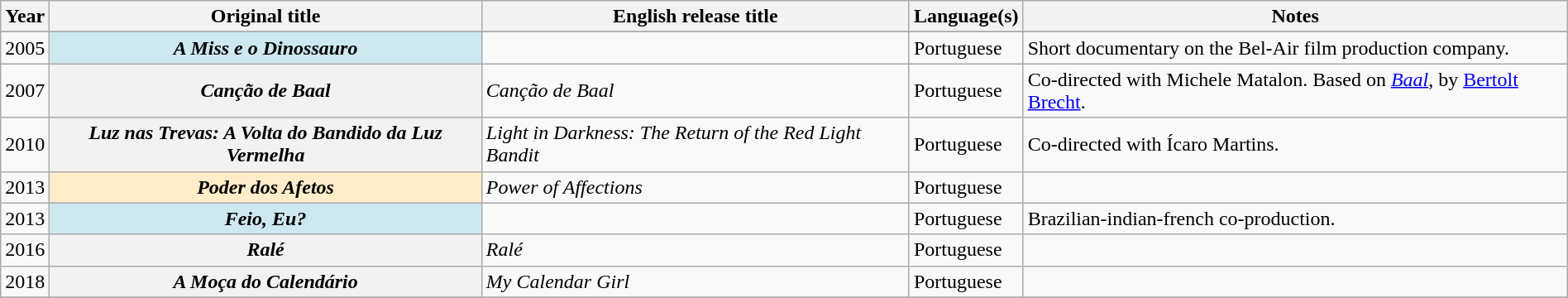<table class="wikitable plainrowheaders sortable" style="width:100%;">
<tr>
<th scope="col">Year</th>
<th scope="col">Original title</th>
<th scope="col">English release title</th>
<th scope="col">Language(s)</th>
<th scope="col">Notes</th>
</tr>
<tr>
</tr>
<tr>
<td style="text-align:center;">2005</td>
<th scope="row" style="background-color:#CEE8F0;"><em>A Miss e o Dinossauro</em> </th>
<td></td>
<td>Portuguese</td>
<td>Short documentary on the Bel-Air film production company.</td>
</tr>
<tr>
<td style="text-align:center;">2007</td>
<th scope="row"><em>Canção de Baal</em></th>
<td><em>Canção de Baal</em></td>
<td>Portuguese</td>
<td>Co-directed with Michele Matalon. Based on <em><a href='#'>Baal</a></em>, by <a href='#'>Bertolt Brecht</a>.</td>
</tr>
<tr>
<td style="text-align:center;">2010</td>
<th scope="row"><em>Luz nas Trevas: A Volta do Bandido da Luz Vermelha</em></th>
<td><em>Light in Darkness: The Return of the Red Light Bandit</em></td>
<td>Portuguese</td>
<td>Co-directed with Ícaro Martins.</td>
</tr>
<tr>
<td style="text-align:center;">2013</td>
<th scope="row" style="background-color:#FFECC8;"><em>Poder dos Afetos</em> </th>
<td><em>Power of Affections</em></td>
<td>Portuguese</td>
<td></td>
</tr>
<tr>
<td style="text-align:center;">2013</td>
<th scope="row" style="background-color:#CEE8F0;"><em>Feio, Eu?</em> </th>
<td></td>
<td>Portuguese</td>
<td>Brazilian-indian-french co-production.</td>
</tr>
<tr>
<td style="text-align:center;">2016</td>
<th scope="row"><em>Ralé</em></th>
<td><em>Ralé</em></td>
<td>Portuguese</td>
<td></td>
</tr>
<tr>
<td style="text-align:center;">2018</td>
<th scope="row"><em>A Moça do Calendário</em></th>
<td><em>My Calendar Girl</em></td>
<td>Portuguese</td>
<td></td>
</tr>
<tr>
</tr>
</table>
